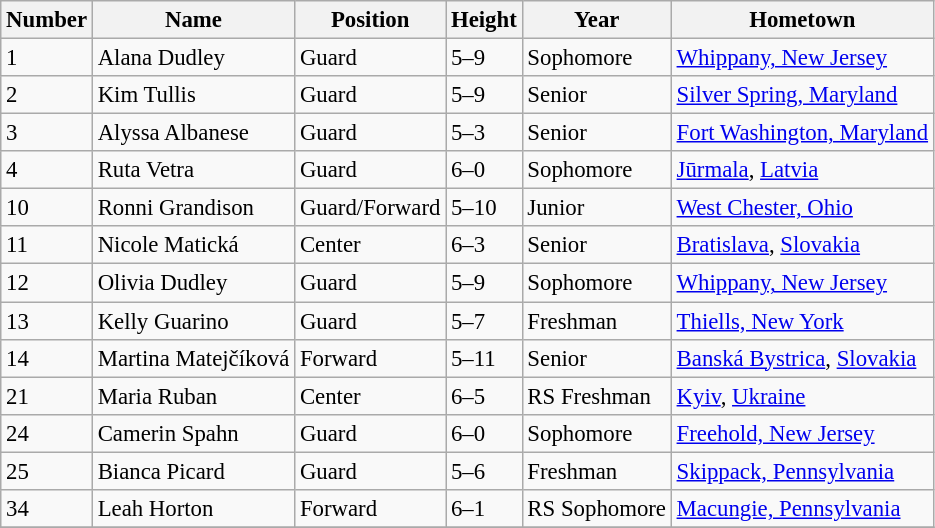<table class="wikitable" style="font-size: 95%;">
<tr>
<th>Number</th>
<th>Name</th>
<th>Position</th>
<th>Height</th>
<th>Year</th>
<th>Hometown</th>
</tr>
<tr>
<td>1</td>
<td>Alana Dudley</td>
<td>Guard</td>
<td>5–9</td>
<td>Sophomore</td>
<td><a href='#'>Whippany, New Jersey</a></td>
</tr>
<tr>
<td>2</td>
<td>Kim Tullis</td>
<td>Guard</td>
<td>5–9</td>
<td>Senior</td>
<td><a href='#'>Silver Spring, Maryland</a></td>
</tr>
<tr>
<td>3</td>
<td>Alyssa Albanese</td>
<td>Guard</td>
<td>5–3</td>
<td>Senior</td>
<td><a href='#'>Fort Washington, Maryland</a></td>
</tr>
<tr>
<td>4</td>
<td>Ruta Vetra</td>
<td>Guard</td>
<td>6–0</td>
<td>Sophomore</td>
<td><a href='#'>Jūrmala</a>, <a href='#'>Latvia</a></td>
</tr>
<tr>
<td>10</td>
<td>Ronni Grandison</td>
<td>Guard/Forward</td>
<td>5–10</td>
<td>Junior</td>
<td><a href='#'>West Chester, Ohio</a></td>
</tr>
<tr>
<td>11</td>
<td>Nicole Matická</td>
<td>Center</td>
<td>6–3</td>
<td>Senior</td>
<td><a href='#'>Bratislava</a>, <a href='#'>Slovakia</a></td>
</tr>
<tr>
<td>12</td>
<td>Olivia Dudley</td>
<td>Guard</td>
<td>5–9</td>
<td>Sophomore</td>
<td><a href='#'>Whippany, New Jersey</a></td>
</tr>
<tr>
<td>13</td>
<td>Kelly Guarino</td>
<td>Guard</td>
<td>5–7</td>
<td>Freshman</td>
<td><a href='#'>Thiells, New York</a></td>
</tr>
<tr>
<td>14</td>
<td>Martina Matejčíková</td>
<td>Forward</td>
<td>5–11</td>
<td>Senior</td>
<td><a href='#'>Banská Bystrica</a>, <a href='#'>Slovakia</a></td>
</tr>
<tr>
<td>21</td>
<td>Maria Ruban</td>
<td>Center</td>
<td>6–5</td>
<td>RS Freshman</td>
<td><a href='#'>Kyiv</a>, <a href='#'>Ukraine</a></td>
</tr>
<tr>
<td>24</td>
<td>Camerin Spahn</td>
<td>Guard</td>
<td>6–0</td>
<td>Sophomore</td>
<td><a href='#'>Freehold, New Jersey</a></td>
</tr>
<tr>
<td>25</td>
<td>Bianca Picard</td>
<td>Guard</td>
<td>5–6</td>
<td>Freshman</td>
<td><a href='#'>Skippack, Pennsylvania</a></td>
</tr>
<tr>
<td>34</td>
<td>Leah Horton</td>
<td>Forward</td>
<td>6–1</td>
<td>RS Sophomore</td>
<td><a href='#'>Macungie, Pennsylvania</a></td>
</tr>
<tr>
</tr>
</table>
